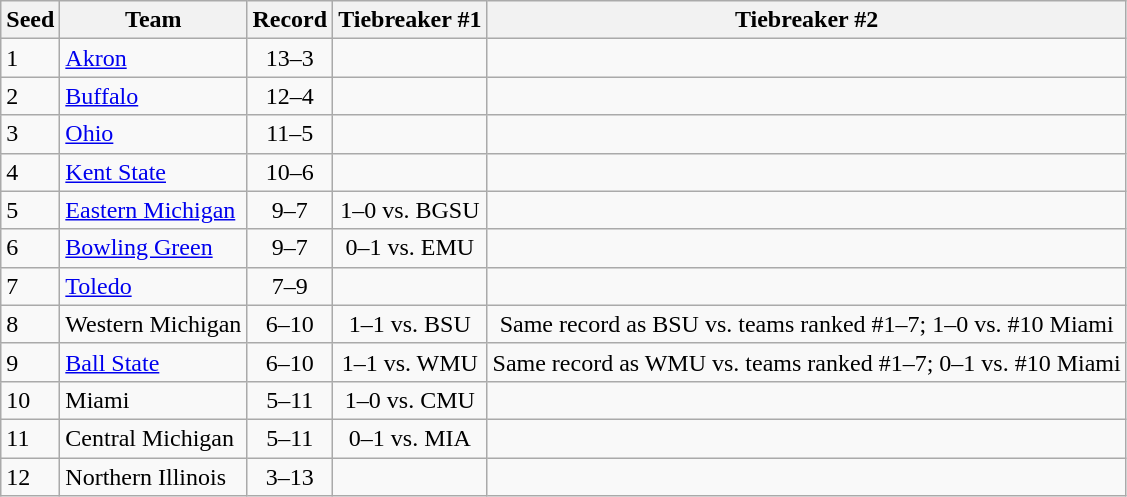<table class="wikitable">
<tr>
<th>Seed</th>
<th>Team</th>
<th>Record</th>
<th>Tiebreaker #1</th>
<th>Tiebreaker #2</th>
</tr>
<tr>
<td>1</td>
<td><a href='#'>Akron</a></td>
<td align=center>13–3</td>
<td></td>
<td></td>
</tr>
<tr>
<td>2</td>
<td><a href='#'>Buffalo</a></td>
<td align=center>12–4</td>
<td></td>
<td></td>
</tr>
<tr>
<td>3</td>
<td><a href='#'>Ohio</a></td>
<td align=center>11–5</td>
<td></td>
<td></td>
</tr>
<tr>
<td>4</td>
<td><a href='#'>Kent State</a></td>
<td align=center>10–6</td>
<td></td>
<td></td>
</tr>
<tr>
<td>5</td>
<td><a href='#'>Eastern Michigan</a></td>
<td align=center>9–7</td>
<td align=center>1–0 vs. BGSU</td>
<td></td>
</tr>
<tr>
<td>6</td>
<td><a href='#'>Bowling Green</a></td>
<td align=center>9–7</td>
<td align=center>0–1 vs. EMU</td>
<td></td>
</tr>
<tr>
<td>7</td>
<td><a href='#'>Toledo</a></td>
<td align=center>7–9</td>
<td></td>
<td></td>
</tr>
<tr>
<td>8</td>
<td>Western Michigan</td>
<td align=center>6–10</td>
<td align=center>1–1 vs. BSU</td>
<td align=center>Same record as BSU vs. teams ranked #1–7; 1–0 vs. #10 Miami</td>
</tr>
<tr>
<td>9</td>
<td><a href='#'>Ball State</a></td>
<td align=center>6–10</td>
<td align=center>1–1 vs. WMU</td>
<td align=center>Same record as WMU vs. teams ranked #1–7; 0–1 vs. #10 Miami</td>
</tr>
<tr>
<td>10</td>
<td>Miami</td>
<td align=center>5–11</td>
<td align=center>1–0 vs. CMU</td>
<td></td>
</tr>
<tr>
<td>11</td>
<td>Central Michigan</td>
<td align=center>5–11</td>
<td align=center>0–1 vs. MIA</td>
<td></td>
</tr>
<tr>
<td>12</td>
<td>Northern Illinois</td>
<td align=center>3–13</td>
<td></td>
<td></td>
</tr>
</table>
